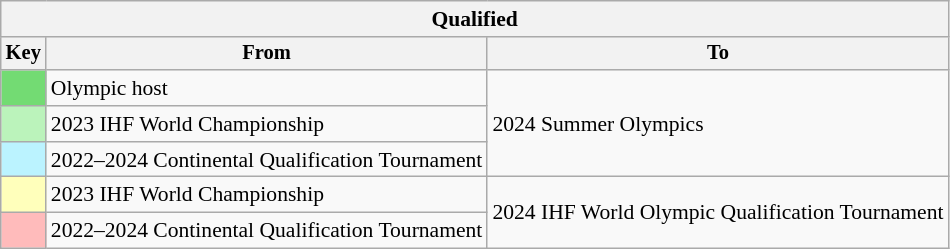<table class="wikitable" style="font-size: 90%;">
<tr>
<th colspan="3">Qualified</th>
</tr>
<tr style="font-size: 95%;">
<th>Key</th>
<th>From</th>
<th>To</th>
</tr>
<tr>
<td style="background: #73DB73;"></td>
<td>Olympic host</td>
<td rowspan="3">2024 Summer Olympics</td>
</tr>
<tr>
<td style="background: #BBF3BB;"></td>
<td>2023 IHF World Championship</td>
</tr>
<tr>
<td style="background: #BBF3FF;"></td>
<td>2022–2024 Continental Qualification Tournament</td>
</tr>
<tr>
<td style="background: #FFFFBB;"></td>
<td>2023 IHF World Championship</td>
<td rowspan="2">2024 IHF World Olympic Qualification Tournament</td>
</tr>
<tr>
<td style="background: #FFBBBB;"></td>
<td>2022–2024 Continental Qualification Tournament</td>
</tr>
</table>
